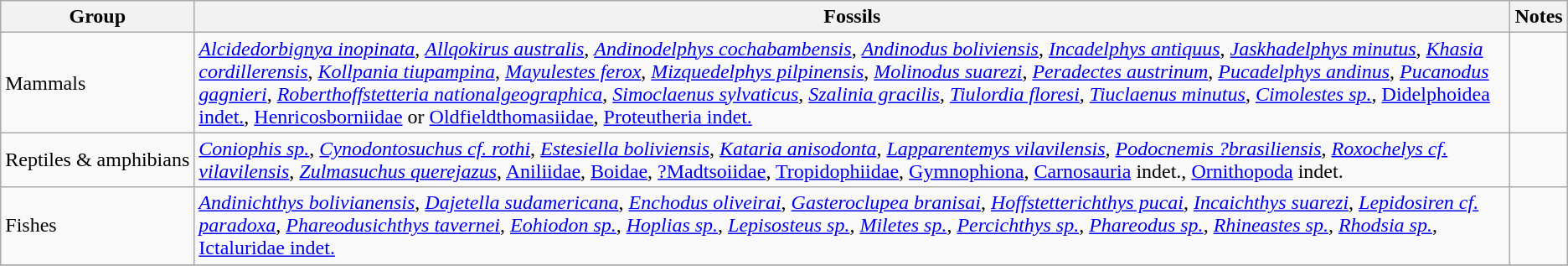<table class="wikitable sortable">
<tr>
<th>Group</th>
<th>Fossils</th>
<th>Notes</th>
</tr>
<tr>
<td>Mammals</td>
<td><em><a href='#'>Alcidedorbignya inopinata</a></em>, <em><a href='#'>Allqokirus australis</a></em>, <em><a href='#'>Andinodelphys cochabambensis</a></em>, <em><a href='#'>Andinodus boliviensis</a></em>,  <em><a href='#'>Incadelphys antiquus</a></em>, <em><a href='#'>Jaskhadelphys minutus</a></em>, <em><a href='#'>Khasia cordillerensis</a></em>, <em><a href='#'>Kollpania tiupampina</a></em>, <em><a href='#'>Mayulestes ferox</a></em>, <em><a href='#'>Mizquedelphys pilpinensis</a></em>, <em><a href='#'>Molinodus suarezi</a></em>, <em><a href='#'>Peradectes austrinum</a></em>, <em><a href='#'>Pucadelphys andinus</a></em>, <em><a href='#'>Pucanodus gagnieri</a></em>, <em><a href='#'>Roberthoffstetteria nationalgeographica</a></em>, <em><a href='#'>Simoclaenus sylvaticus</a></em>, <em><a href='#'>Szalinia gracilis</a></em>, <em><a href='#'>Tiulordia floresi</a></em>, <em><a href='#'>Tiuclaenus minutus</a></em>, <em><a href='#'>Cimolestes sp.</a></em>, <a href='#'>Didelphoidea indet.</a>, <a href='#'>Henricosborniidae</a> or <a href='#'>Oldfieldthomasiidae</a>, <a href='#'>Proteutheria indet.</a></td>
<td></td>
</tr>
<tr>
<td>Reptiles & amphibians</td>
<td><em><a href='#'>Coniophis sp.</a></em>, <em><a href='#'>Cynodontosuchus cf. rothi</a></em>, <em><a href='#'>Estesiella boliviensis</a></em>, <em><a href='#'>Kataria anisodonta</a></em>, <em><a href='#'>Lapparentemys vilavilensis</a></em>, <em><a href='#'>Podocnemis ?brasiliensis</a></em>, <em><a href='#'>Roxochelys cf. vilavilensis</a></em>, <em><a href='#'>Zulmasuchus querejazus</a></em>, <a href='#'>Aniliidae</a>, <a href='#'>Boidae</a>, <a href='#'>?Madtsoiidae</a>, <a href='#'>Tropidophiidae</a>, <a href='#'>Gymnophiona</a>, <a href='#'>Carnosauria</a> indet., <a href='#'>Ornithopoda</a> indet.</td>
<td></td>
</tr>
<tr>
<td>Fishes</td>
<td><em><a href='#'>Andinichthys bolivianensis</a></em>, <em><a href='#'>Dajetella sudamericana</a></em>, <em><a href='#'>Enchodus oliveirai</a></em>, <em><a href='#'>Gasteroclupea branisai</a></em>, <em><a href='#'>Hoffstetterichthys pucai</a></em>, <em><a href='#'>Incaichthys suarezi</a></em>, <em><a href='#'>Lepidosiren cf. paradoxa</a></em>, <em><a href='#'>Phareodusichthys tavernei</a></em>, <em><a href='#'>Eohiodon sp.</a></em>, <em><a href='#'>Hoplias sp.</a></em>, <em><a href='#'>Lepisosteus sp.</a></em>, <em><a href='#'>Miletes sp.</a></em>, <em><a href='#'>Percichthys sp.</a></em>, <em><a href='#'>Phareodus sp.</a></em>, <em><a href='#'>Rhineastes sp.</a></em>, <em><a href='#'>Rhodsia sp.</a></em>, <a href='#'>Ictaluridae indet.</a></td>
<td></td>
</tr>
<tr>
</tr>
</table>
